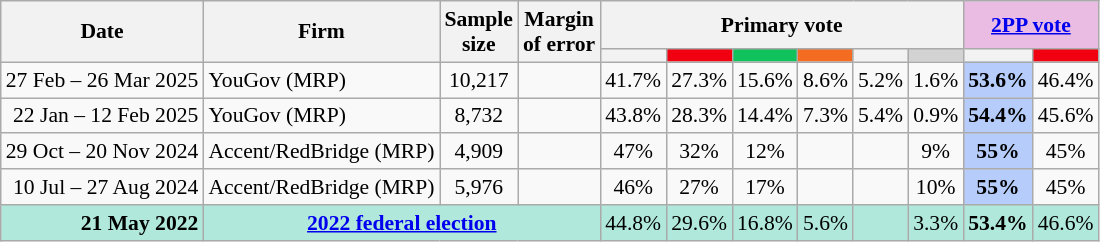<table class="nowrap wikitable tpl-blanktable" style=text-align:center;font-size:90%>
<tr>
<th rowspan=2>Date</th>
<th rowspan=2>Firm</th>
<th rowspan=2>Sample<br>size</th>
<th rowspan=2>Margin<br>of error</th>
<th colspan=6>Primary vote</th>
<th colspan=2 class=unsortable style=background:#ebbce3><a href='#'>2PP vote</a></th>
</tr>
<tr>
<th style=background:></th>
<th class="unsortable" style="background:#F00011"></th>
<th class=unsortable style=background:#10C25B></th>
<th class=unsortable style=background:#f36c21></th>
<th class=unsortable style=background:></th>
<th class=unsortable style=background:lightgray></th>
<th style=background:></th>
<th class="unsortable" style="background:#F00011"></th>
</tr>
<tr>
<td align=right>27 Feb – 26 Mar 2025</td>
<td align=left>YouGov (MRP)</td>
<td>10,217</td>
<td></td>
<td>41.7%</td>
<td>27.3%</td>
<td>15.6%</td>
<td>8.6%</td>
<td>5.2%</td>
<td>1.6%</td>
<th style="background:#B6CDFB">53.6%</th>
<td>46.4%</td>
</tr>
<tr>
<td align=right>22 Jan – 12 Feb 2025</td>
<td align=left>YouGov (MRP)</td>
<td>8,732</td>
<td></td>
<td>43.8%</td>
<td>28.3%</td>
<td>14.4%</td>
<td>7.3%</td>
<td>5.4%</td>
<td>0.9%</td>
<th style="background:#B6CDFB">54.4%</th>
<td>45.6%</td>
</tr>
<tr>
<td align=right>29 Oct – 20 Nov 2024</td>
<td align=left>Accent/RedBridge (MRP)</td>
<td>4,909</td>
<td></td>
<td>47%</td>
<td>32%</td>
<td>12%</td>
<td></td>
<td></td>
<td>9%</td>
<th style="background:#B6CDFB">55%</th>
<td>45%</td>
</tr>
<tr>
<td align=right>10 Jul – 27 Aug 2024</td>
<td align=left>Accent/RedBridge (MRP)</td>
<td>5,976</td>
<td></td>
<td>46%</td>
<td>27%</td>
<td>17%</td>
<td></td>
<td></td>
<td>10%</td>
<th style="background:#B6CDFB">55%</th>
<td>45%</td>
</tr>
<tr style=background:#b0e9db>
<td style=text-align:right data-sort-value=21-May-2022><strong>21 May 2022</strong></td>
<td colspan=3 style=text-align:center><strong><a href='#'>2022 federal election</a></strong></td>
<td>44.8%</td>
<td>29.6%</td>
<td>16.8%</td>
<td>5.6%</td>
<td></td>
<td>3.3%</td>
<td><strong>53.4%</strong></td>
<td>46.6%</td>
</tr>
</table>
